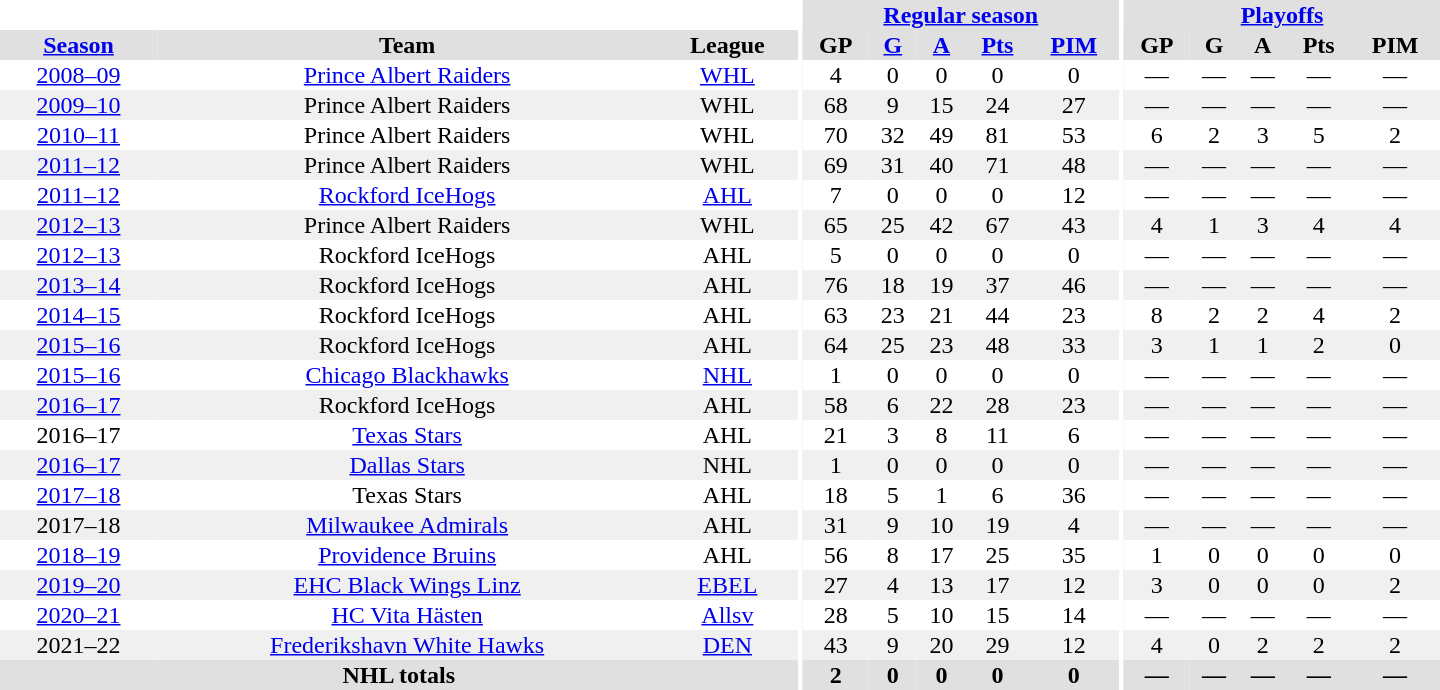<table border="0" cellpadding="1" cellspacing="0" style="text-align:center; width:60em">
<tr bgcolor="#e0e0e0">
<th colspan="3" bgcolor="#ffffff"></th>
<th rowspan="99" bgcolor="#ffffff"></th>
<th colspan="5"><a href='#'>Regular season</a></th>
<th rowspan="99" bgcolor="#ffffff"></th>
<th colspan="5"><a href='#'>Playoffs</a></th>
</tr>
<tr bgcolor="#e0e0e0">
<th><a href='#'>Season</a></th>
<th>Team</th>
<th>League</th>
<th>GP</th>
<th><a href='#'>G</a></th>
<th><a href='#'>A</a></th>
<th><a href='#'>Pts</a></th>
<th><a href='#'>PIM</a></th>
<th>GP</th>
<th>G</th>
<th>A</th>
<th>Pts</th>
<th>PIM</th>
</tr>
<tr>
<td><a href='#'>2008–09</a></td>
<td><a href='#'>Prince Albert Raiders</a></td>
<td><a href='#'>WHL</a></td>
<td>4</td>
<td>0</td>
<td>0</td>
<td>0</td>
<td>0</td>
<td>—</td>
<td>—</td>
<td>—</td>
<td>—</td>
<td>—</td>
</tr>
<tr bgcolor="#f0f0f0">
<td><a href='#'>2009–10</a></td>
<td>Prince Albert Raiders</td>
<td>WHL</td>
<td>68</td>
<td>9</td>
<td>15</td>
<td>24</td>
<td>27</td>
<td>—</td>
<td>—</td>
<td>—</td>
<td>—</td>
<td>—</td>
</tr>
<tr>
<td><a href='#'>2010–11</a></td>
<td>Prince Albert Raiders</td>
<td>WHL</td>
<td>70</td>
<td>32</td>
<td>49</td>
<td>81</td>
<td>53</td>
<td>6</td>
<td>2</td>
<td>3</td>
<td>5</td>
<td>2</td>
</tr>
<tr bgcolor="#f0f0f0">
<td><a href='#'>2011–12</a></td>
<td>Prince Albert Raiders</td>
<td>WHL</td>
<td>69</td>
<td>31</td>
<td>40</td>
<td>71</td>
<td>48</td>
<td>—</td>
<td>—</td>
<td>—</td>
<td>—</td>
<td>—</td>
</tr>
<tr>
<td><a href='#'>2011–12</a></td>
<td><a href='#'>Rockford IceHogs</a></td>
<td><a href='#'>AHL</a></td>
<td>7</td>
<td>0</td>
<td>0</td>
<td>0</td>
<td>12</td>
<td>—</td>
<td>—</td>
<td>—</td>
<td>—</td>
<td>—</td>
</tr>
<tr bgcolor="#f0f0f0">
<td><a href='#'>2012–13</a></td>
<td>Prince Albert Raiders</td>
<td>WHL</td>
<td>65</td>
<td>25</td>
<td>42</td>
<td>67</td>
<td>43</td>
<td>4</td>
<td>1</td>
<td>3</td>
<td>4</td>
<td>4</td>
</tr>
<tr>
<td><a href='#'>2012–13</a></td>
<td>Rockford IceHogs</td>
<td>AHL</td>
<td>5</td>
<td>0</td>
<td>0</td>
<td>0</td>
<td>0</td>
<td>—</td>
<td>—</td>
<td>—</td>
<td>—</td>
<td>—</td>
</tr>
<tr bgcolor="#f0f0f0">
<td><a href='#'>2013–14</a></td>
<td>Rockford IceHogs</td>
<td>AHL</td>
<td>76</td>
<td>18</td>
<td>19</td>
<td>37</td>
<td>46</td>
<td>—</td>
<td>—</td>
<td>—</td>
<td>—</td>
<td>—</td>
</tr>
<tr>
<td><a href='#'>2014–15</a></td>
<td>Rockford IceHogs</td>
<td>AHL</td>
<td>63</td>
<td>23</td>
<td>21</td>
<td>44</td>
<td>23</td>
<td>8</td>
<td>2</td>
<td>2</td>
<td>4</td>
<td>2</td>
</tr>
<tr bgcolor="#f0f0f0">
<td><a href='#'>2015–16</a></td>
<td>Rockford IceHogs</td>
<td>AHL</td>
<td>64</td>
<td>25</td>
<td>23</td>
<td>48</td>
<td>33</td>
<td>3</td>
<td>1</td>
<td>1</td>
<td>2</td>
<td>0</td>
</tr>
<tr>
<td><a href='#'>2015–16</a></td>
<td><a href='#'>Chicago Blackhawks</a></td>
<td><a href='#'>NHL</a></td>
<td>1</td>
<td>0</td>
<td>0</td>
<td>0</td>
<td>0</td>
<td>—</td>
<td>—</td>
<td>—</td>
<td>—</td>
<td>—</td>
</tr>
<tr bgcolor="#f0f0f0">
<td><a href='#'>2016–17</a></td>
<td>Rockford IceHogs</td>
<td>AHL</td>
<td>58</td>
<td>6</td>
<td>22</td>
<td>28</td>
<td>23</td>
<td>—</td>
<td>—</td>
<td>—</td>
<td>—</td>
<td>—</td>
</tr>
<tr>
<td>2016–17</td>
<td><a href='#'>Texas Stars</a></td>
<td>AHL</td>
<td>21</td>
<td>3</td>
<td>8</td>
<td>11</td>
<td>6</td>
<td>—</td>
<td>—</td>
<td>—</td>
<td>—</td>
<td>—</td>
</tr>
<tr bgcolor="#f0f0f0">
<td><a href='#'>2016–17</a></td>
<td><a href='#'>Dallas Stars</a></td>
<td>NHL</td>
<td>1</td>
<td>0</td>
<td>0</td>
<td>0</td>
<td>0</td>
<td>—</td>
<td>—</td>
<td>—</td>
<td>—</td>
<td>—</td>
</tr>
<tr>
<td><a href='#'>2017–18</a></td>
<td>Texas Stars</td>
<td>AHL</td>
<td>18</td>
<td>5</td>
<td>1</td>
<td>6</td>
<td>36</td>
<td>—</td>
<td>—</td>
<td>—</td>
<td>—</td>
<td>—</td>
</tr>
<tr bgcolor="#f0f0f0">
<td>2017–18</td>
<td><a href='#'>Milwaukee Admirals</a></td>
<td>AHL</td>
<td>31</td>
<td>9</td>
<td>10</td>
<td>19</td>
<td>4</td>
<td>—</td>
<td>—</td>
<td>—</td>
<td>—</td>
<td>—</td>
</tr>
<tr>
<td><a href='#'>2018–19</a></td>
<td><a href='#'>Providence Bruins</a></td>
<td>AHL</td>
<td>56</td>
<td>8</td>
<td>17</td>
<td>25</td>
<td>35</td>
<td>1</td>
<td>0</td>
<td>0</td>
<td>0</td>
<td>0</td>
</tr>
<tr bgcolor="#f0f0f0">
<td><a href='#'>2019–20</a></td>
<td><a href='#'>EHC Black Wings Linz</a></td>
<td><a href='#'>EBEL</a></td>
<td>27</td>
<td>4</td>
<td>13</td>
<td>17</td>
<td>12</td>
<td>3</td>
<td>0</td>
<td>0</td>
<td>0</td>
<td>2</td>
</tr>
<tr>
<td><a href='#'>2020–21</a></td>
<td><a href='#'>HC Vita Hästen</a></td>
<td><a href='#'>Allsv</a></td>
<td>28</td>
<td>5</td>
<td>10</td>
<td>15</td>
<td>14</td>
<td>—</td>
<td>—</td>
<td>—</td>
<td>—</td>
<td>—</td>
</tr>
<tr bgcolor="#f0f0f0">
<td 2021–22 Metal Ligaen season>2021–22</td>
<td><a href='#'>Frederikshavn White Hawks</a></td>
<td><a href='#'>DEN</a></td>
<td>43</td>
<td>9</td>
<td>20</td>
<td>29</td>
<td>12</td>
<td>4</td>
<td>0</td>
<td>2</td>
<td>2</td>
<td>2</td>
</tr>
<tr bgcolor="#e0e0e0">
<th colspan="3">NHL totals</th>
<th>2</th>
<th>0</th>
<th>0</th>
<th>0</th>
<th>0</th>
<th>—</th>
<th>—</th>
<th>—</th>
<th>—</th>
<th>—</th>
</tr>
</table>
